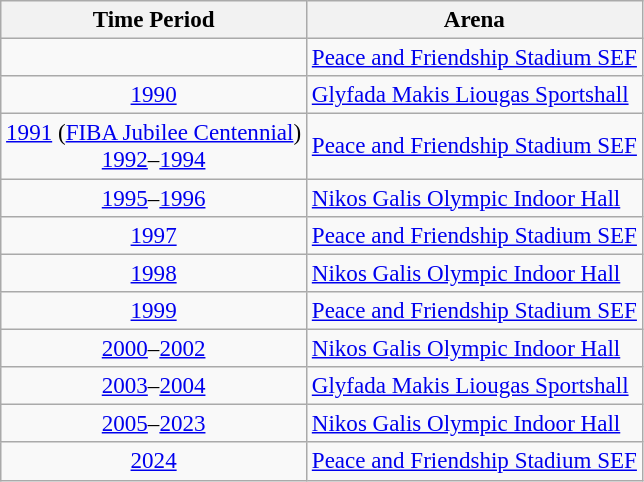<table class=wikitable style="text-align:left; font-size:96%; ">
<tr>
<th>Time Period</th>
<th>Arena</th>
</tr>
<tr align="left">
<td></td>
<td><a href='#'>Peace and Friendship Stadium SEF</a></td>
</tr>
<tr align="left">
<td style="text-align: center;"><a href='#'>1990</a></td>
<td><a href='#'>Glyfada Makis Liougas Sportshall</a></td>
</tr>
<tr align="left">
<td style="text-align: center;"><a href='#'>1991</a> (<a href='#'>FIBA Jubilee Centennial</a>) <br> <a href='#'>1992</a>–<a href='#'>1994</a></td>
<td><a href='#'>Peace and Friendship Stadium SEF</a></td>
</tr>
<tr align="left">
<td style="text-align: center;"><a href='#'>1995</a>–<a href='#'>1996</a></td>
<td><a href='#'>Nikos Galis Olympic Indoor Hall</a></td>
</tr>
<tr align="left">
<td style="text-align: center;"><a href='#'>1997</a></td>
<td><a href='#'>Peace and Friendship Stadium SEF</a></td>
</tr>
<tr align="left">
<td style="text-align: center;"><a href='#'>1998</a></td>
<td><a href='#'>Nikos Galis Olympic Indoor Hall</a></td>
</tr>
<tr align="left">
<td style="text-align: center;"><a href='#'>1999</a></td>
<td><a href='#'>Peace and Friendship Stadium SEF</a></td>
</tr>
<tr align="left">
<td style="text-align: center;"><a href='#'>2000</a>–<a href='#'>2002</a></td>
<td><a href='#'>Nikos Galis Olympic Indoor Hall</a></td>
</tr>
<tr align="left">
<td style="text-align: center;"><a href='#'>2003</a>–<a href='#'>2004</a></td>
<td><a href='#'>Glyfada Makis Liougas Sportshall</a></td>
</tr>
<tr align="left">
<td style="text-align: center;"><a href='#'>2005</a>–<a href='#'>2023</a></td>
<td><a href='#'>Nikos Galis Olympic Indoor Hall</a></td>
</tr>
<tr align="left">
<td style="text-align: center;"><a href='#'>2024</a></td>
<td><a href='#'>Peace and Friendship Stadium SEF</a></td>
</tr>
</table>
